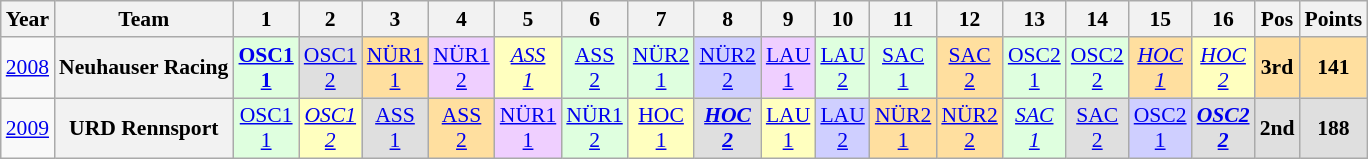<table class="wikitable" style="text-align:center; font-size:90%">
<tr>
<th>Year</th>
<th>Team</th>
<th>1</th>
<th>2</th>
<th>3</th>
<th>4</th>
<th>5</th>
<th>6</th>
<th>7</th>
<th>8</th>
<th>9</th>
<th>10</th>
<th>11</th>
<th>12</th>
<th>13</th>
<th>14</th>
<th>15</th>
<th>16</th>
<th>Pos</th>
<th>Points</th>
</tr>
<tr>
<td><a href='#'>2008</a></td>
<th>Neuhauser Racing</th>
<td style="background:#DFFFDF;"><strong><a href='#'>OSC1<br>1</a></strong><br></td>
<td style="background:#DFDFDF;"><a href='#'>OSC1<br>2</a><br></td>
<td style="background:#FFDF9F;"><a href='#'>NÜR1<br>1</a><br></td>
<td style="background:#EFCFFF;"><a href='#'>NÜR1<br>2</a><br></td>
<td style="background:#FFFFBF;"><em><a href='#'>ASS<br>1</a></em><br></td>
<td style="background:#DFFFDF;"><a href='#'>ASS<br>2</a><br></td>
<td style="background:#DFFFDF;"><a href='#'>NÜR2<br>1</a><br></td>
<td style="background:#CFCFFF;"><a href='#'>NÜR2<br>2</a><br></td>
<td style="background:#EFCFFF;"><a href='#'>LAU<br>1</a><br></td>
<td style="background:#DFFFDF;"><a href='#'>LAU<br>2</a><br></td>
<td style="background:#DFFFDF;"><a href='#'>SAC<br>1</a><br></td>
<td style="background:#FFDF9F;"><a href='#'>SAC<br>2</a><br></td>
<td style="background:#DFFFDF;"><a href='#'>OSC2<br>1</a><br></td>
<td style="background:#DFFFDF;"><a href='#'>OSC2<br>2</a><br></td>
<td style="background:#FFDF9F;"><em><a href='#'>HOC<br>1</a></em><br></td>
<td style="background:#FFFFBF;"><em><a href='#'>HOC<br>2</a></em><br></td>
<th style="background:#FFDF9F;">3rd</th>
<th style="background:#FFDF9F;">141</th>
</tr>
<tr>
<td><a href='#'>2009</a></td>
<th>URD Rennsport</th>
<td style="background:#DFFFDF;"><a href='#'>OSC1<br>1</a><br></td>
<td style="background:#FFFFBF;"><em><a href='#'>OSC1<br>2</a></em><br></td>
<td style="background:#DFDFDF;"><a href='#'>ASS<br>1</a><br></td>
<td style="background:#FFDF9F;"><a href='#'>ASS<br>2</a><br></td>
<td style="background:#EFCFFF;"><a href='#'>NÜR1<br>1</a><br></td>
<td style="background:#DFFFDF;"><a href='#'>NÜR1<br>2</a><br></td>
<td style="background:#FFFFBF;"><a href='#'>HOC<br>1</a><br></td>
<td style="background:#DFDFDF;"><strong><em><a href='#'>HOC<br>2</a></em></strong><br></td>
<td style="background:#FFFFBF;"><a href='#'>LAU<br>1</a><br></td>
<td style="background:#CFCFFF;"><a href='#'>LAU<br>2</a><br></td>
<td style="background:#FFDF9F;"><a href='#'>NÜR2<br>1</a><br></td>
<td style="background:#FFDF9F;"><a href='#'>NÜR2<br>2</a><br></td>
<td style="background:#DFFFDF;"><em><a href='#'>SAC<br>1</a></em><br></td>
<td style="background:#DFDFDF;"><a href='#'>SAC<br>2</a><br></td>
<td style="background:#CFCFFF;"><a href='#'>OSC2<br>1</a><br></td>
<td style="background:#DFDFDF;"><strong><em><a href='#'>OSC2<br>2</a></em></strong><br></td>
<th style="background:#DFDFDF;">2nd</th>
<th style="background:#DFDFDF;">188</th>
</tr>
</table>
